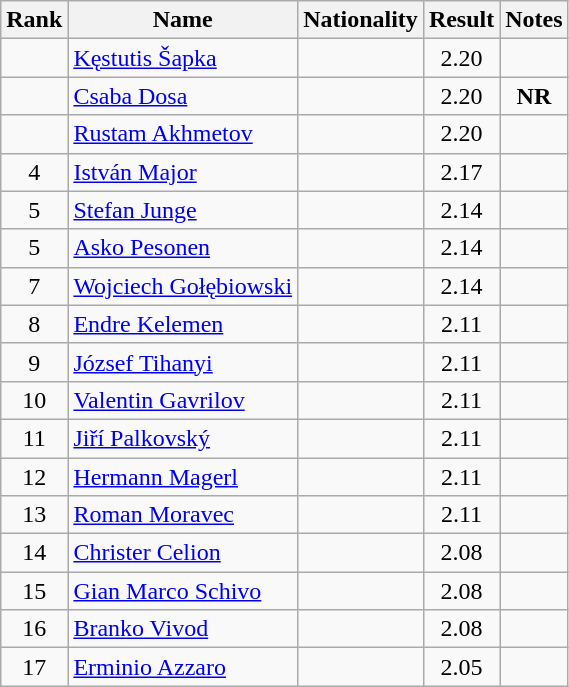<table class="wikitable sortable" style="text-align:center">
<tr>
<th>Rank</th>
<th>Name</th>
<th>Nationality</th>
<th>Result</th>
<th>Notes</th>
</tr>
<tr>
<td></td>
<td align=left><a href='#'>Kęstutis Šapka</a></td>
<td align=left></td>
<td>2.20</td>
<td></td>
</tr>
<tr>
<td></td>
<td align=left><a href='#'>Csaba Dosa</a></td>
<td align=left></td>
<td>2.20</td>
<td><strong>NR</strong></td>
</tr>
<tr>
<td></td>
<td align=left><a href='#'>Rustam Akhmetov</a></td>
<td align=left></td>
<td>2.20</td>
<td></td>
</tr>
<tr>
<td>4</td>
<td align=left><a href='#'>István Major</a></td>
<td align=left></td>
<td>2.17</td>
<td></td>
</tr>
<tr>
<td>5</td>
<td align=left><a href='#'>Stefan Junge</a></td>
<td align=left></td>
<td>2.14</td>
<td></td>
</tr>
<tr>
<td>5</td>
<td align=left><a href='#'>Asko Pesonen</a></td>
<td align=left></td>
<td>2.14</td>
<td></td>
</tr>
<tr>
<td>7</td>
<td align=left><a href='#'>Wojciech Gołębiowski</a></td>
<td align=left></td>
<td>2.14</td>
<td></td>
</tr>
<tr>
<td>8</td>
<td align=left><a href='#'>Endre Kelemen</a></td>
<td align=left></td>
<td>2.11</td>
<td></td>
</tr>
<tr>
<td>9</td>
<td align=left><a href='#'>József Tihanyi</a></td>
<td align=left></td>
<td>2.11</td>
<td></td>
</tr>
<tr>
<td>10</td>
<td align=left><a href='#'>Valentin Gavrilov</a></td>
<td align=left></td>
<td>2.11</td>
<td></td>
</tr>
<tr>
<td>11</td>
<td align=left><a href='#'>Jiří Palkovský</a></td>
<td align=left></td>
<td>2.11</td>
<td></td>
</tr>
<tr>
<td>12</td>
<td align=left><a href='#'>Hermann Magerl</a></td>
<td align=left></td>
<td>2.11</td>
<td></td>
</tr>
<tr>
<td>13</td>
<td align=left><a href='#'>Roman Moravec</a></td>
<td align=left></td>
<td>2.11</td>
<td></td>
</tr>
<tr>
<td>14</td>
<td align=left><a href='#'>Christer Celion</a></td>
<td align=left></td>
<td>2.08</td>
<td></td>
</tr>
<tr>
<td>15</td>
<td align=left><a href='#'>Gian Marco Schivo</a></td>
<td align=left></td>
<td>2.08</td>
<td></td>
</tr>
<tr>
<td>16</td>
<td align=left><a href='#'>Branko Vivod</a></td>
<td align=left></td>
<td>2.08</td>
<td></td>
</tr>
<tr>
<td>17</td>
<td align=left><a href='#'>Erminio Azzaro</a></td>
<td align=left></td>
<td>2.05</td>
<td></td>
</tr>
</table>
